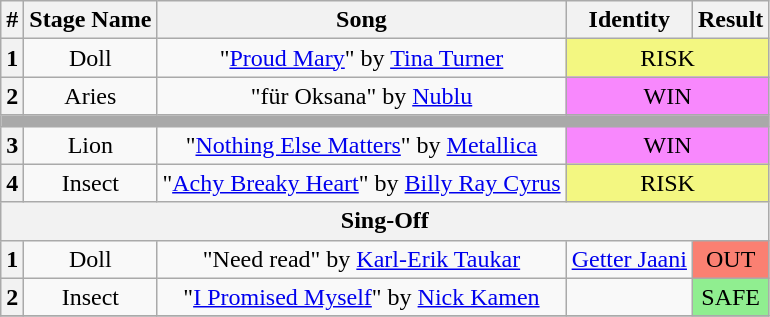<table class="wikitable plainrowheaders" style="text-align: center;">
<tr>
<th>#</th>
<th>Stage Name</th>
<th>Song</th>
<th>Identity</th>
<th>Result</th>
</tr>
<tr>
<th>1</th>
<td>Doll</td>
<td>"<a href='#'>Proud Mary</a>" by <a href='#'>Tina Turner</a></td>
<td colspan="2" bgcolor="#F3F781">RISK</td>
</tr>
<tr>
<th>2</th>
<td>Aries</td>
<td>"für Oksana" by <a href='#'>Nublu</a></td>
<td colspan="2" bgcolor="#F888FD">WIN</td>
</tr>
<tr>
<td colspan="5" style="background:darkgray"></td>
</tr>
<tr>
<th>3</th>
<td>Lion</td>
<td>"<a href='#'>Nothing Else Matters</a>" by <a href='#'>Metallica</a></td>
<td colspan="2" bgcolor="#F888FD">WIN</td>
</tr>
<tr>
<th>4</th>
<td>Insect</td>
<td>"<a href='#'>Achy Breaky Heart</a>" by <a href='#'>Billy Ray Cyrus</a></td>
<td colspan="2" bgcolor="#F3F781">RISK</td>
</tr>
<tr>
<th colspan="5">Sing-Off</th>
</tr>
<tr>
<th>1</th>
<td>Doll</td>
<td>"Need read" by <a href='#'>Karl-Erik Taukar</a></td>
<td><a href='#'>Getter Jaani</a></td>
<td bgcolor="salmon">OUT</td>
</tr>
<tr>
<th>2</th>
<td>Insect</td>
<td>"<a href='#'>I Promised Myself</a>" by <a href='#'>Nick Kamen</a></td>
<td></td>
<td bgcolor="lightgreen">SAFE</td>
</tr>
<tr>
</tr>
</table>
